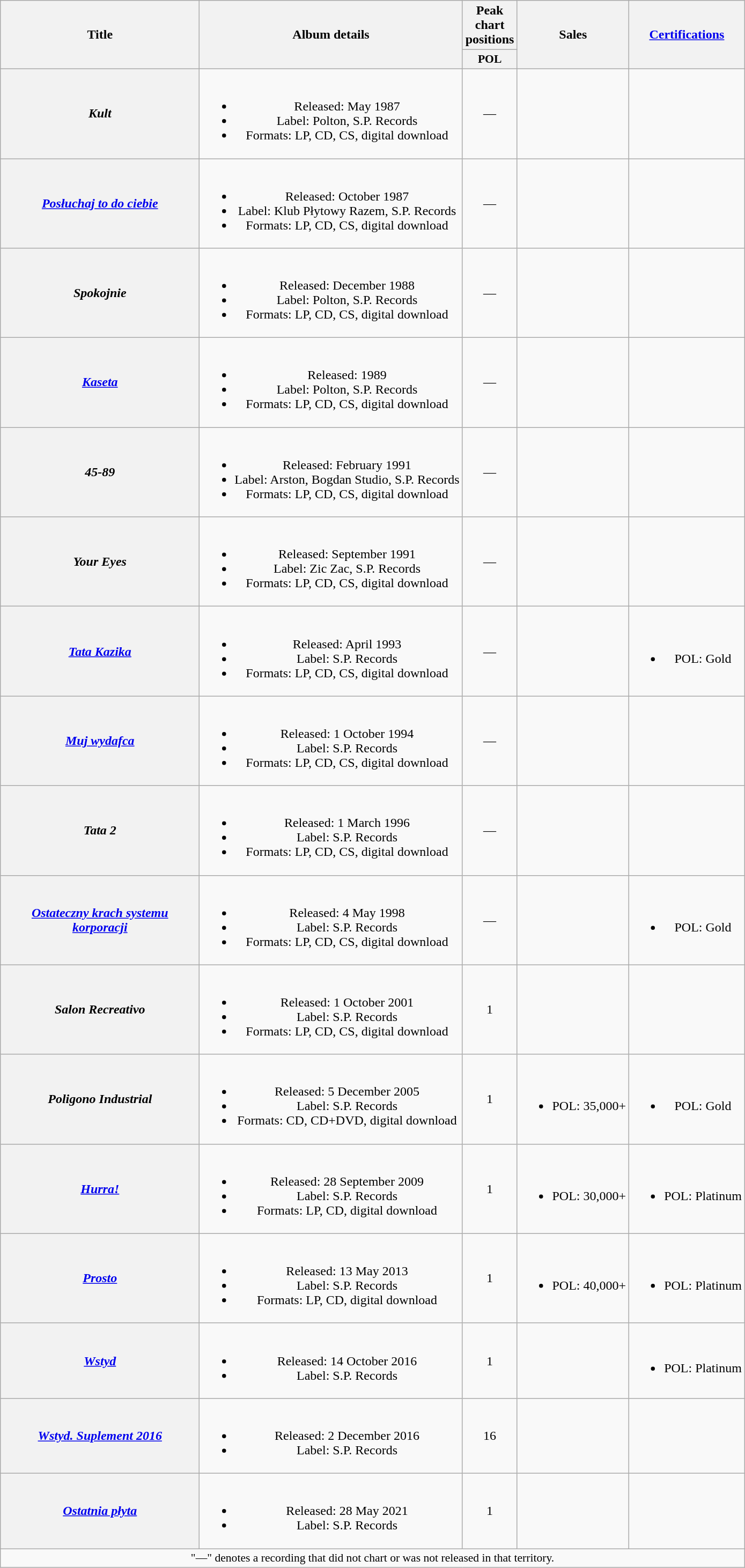<table class="wikitable plainrowheaders" style="text-align:center;">
<tr>
<th scope="col" rowspan="2" style="width:15em;">Title</th>
<th scope="col" rowspan="2">Album details</th>
<th scope="col" colspan="1">Peak chart positions</th>
<th scope="col" rowspan="2">Sales</th>
<th scope="col" rowspan="2"><a href='#'>Certifications</a></th>
</tr>
<tr>
<th scope="col" style="width:3em;font-size:90%;">POL<br></th>
</tr>
<tr>
<th scope="row"><em>Kult</em></th>
<td><br><ul><li>Released: May 1987</li><li>Label: Polton, S.P. Records</li><li>Formats: LP, CD, CS, digital download</li></ul></td>
<td>—</td>
<td></td>
<td></td>
</tr>
<tr>
<th scope="row"><em><a href='#'>Posłuchaj to do ciebie</a></em></th>
<td><br><ul><li>Released: October 1987</li><li>Label: Klub Płytowy Razem, S.P. Records</li><li>Formats: LP, CD, CS, digital download</li></ul></td>
<td>—</td>
<td></td>
<td></td>
</tr>
<tr>
<th scope="row"><em>Spokojnie</em></th>
<td><br><ul><li>Released: December 1988</li><li>Label: Polton, S.P. Records</li><li>Formats: LP, CD, CS, digital download</li></ul></td>
<td>—</td>
<td></td>
<td></td>
</tr>
<tr>
<th scope="row"><em><a href='#'>Kaseta</a></em></th>
<td><br><ul><li>Released: 1989</li><li>Label: Polton, S.P. Records</li><li>Formats: LP, CD, CS, digital download</li></ul></td>
<td>—</td>
<td></td>
<td></td>
</tr>
<tr>
<th scope="row"><em>45-89</em></th>
<td><br><ul><li>Released: February 1991</li><li>Label: Arston, Bogdan Studio, S.P. Records</li><li>Formats: LP, CD, CS, digital download</li></ul></td>
<td>—</td>
<td></td>
<td></td>
</tr>
<tr>
<th scope="row"><em>Your Eyes</em></th>
<td><br><ul><li>Released: September 1991</li><li>Label: Zic Zac, S.P. Records</li><li>Formats: LP, CD, CS, digital download</li></ul></td>
<td>—</td>
<td></td>
<td></td>
</tr>
<tr>
<th scope="row"><em><a href='#'>Tata Kazika</a></em></th>
<td><br><ul><li>Released: April 1993</li><li>Label: S.P. Records</li><li>Formats: LP, CD, CS, digital download</li></ul></td>
<td>—</td>
<td></td>
<td><br><ul><li>POL: Gold</li></ul></td>
</tr>
<tr>
<th scope="row"><em><a href='#'>Muj wydafca</a></em></th>
<td><br><ul><li>Released: 1 October 1994</li><li>Label: S.P. Records</li><li>Formats: LP, CD, CS, digital download</li></ul></td>
<td>—</td>
<td></td>
<td></td>
</tr>
<tr>
<th scope="row"><em>Tata 2</em></th>
<td><br><ul><li>Released: 1 March 1996</li><li>Label: S.P. Records</li><li>Formats: LP, CD, CS, digital download</li></ul></td>
<td>—</td>
<td></td>
<td></td>
</tr>
<tr>
<th scope="row"><em><a href='#'>Ostateczny krach systemu korporacji</a></em></th>
<td><br><ul><li>Released: 4 May 1998</li><li>Label: S.P. Records</li><li>Formats: LP, CD, CS, digital download</li></ul></td>
<td>—</td>
<td></td>
<td><br><ul><li>POL: Gold</li></ul></td>
</tr>
<tr>
<th scope="row"><em>Salon Recreativo</em></th>
<td><br><ul><li>Released: 1 October 2001</li><li>Label: S.P. Records</li><li>Formats: LP, CD, CS, digital download</li></ul></td>
<td>1</td>
<td></td>
<td></td>
</tr>
<tr>
<th scope="row"><em>Poligono Industrial</em></th>
<td><br><ul><li>Released: 5 December 2005</li><li>Label: S.P. Records</li><li>Formats: CD, CD+DVD, digital download</li></ul></td>
<td>1</td>
<td><br><ul><li>POL: 35,000+</li></ul></td>
<td><br><ul><li>POL: Gold</li></ul></td>
</tr>
<tr>
<th scope="row"><em><a href='#'>Hurra!</a></em></th>
<td><br><ul><li>Released: 28 September 2009</li><li>Label: S.P. Records</li><li>Formats: LP, CD, digital download</li></ul></td>
<td>1</td>
<td><br><ul><li>POL: 30,000+</li></ul></td>
<td><br><ul><li>POL: Platinum</li></ul></td>
</tr>
<tr>
<th scope="row"><em><a href='#'>Prosto</a></em></th>
<td><br><ul><li>Released: 13 May 2013</li><li>Label: S.P. Records</li><li>Formats: LP, CD, digital download</li></ul></td>
<td>1</td>
<td><br><ul><li>POL: 40,000+</li></ul></td>
<td><br><ul><li>POL: Platinum</li></ul></td>
</tr>
<tr>
<th scope="row"><em><a href='#'>Wstyd</a></em></th>
<td><br><ul><li>Released: 14 October 2016</li><li>Label: S.P. Records</li></ul></td>
<td>1</td>
<td></td>
<td><br><ul><li>POL: Platinum</li></ul></td>
</tr>
<tr>
<th scope="row"><em><a href='#'>Wstyd. Suplement 2016</a></em></th>
<td><br><ul><li>Released: 2 December 2016</li><li>Label: S.P. Records</li></ul></td>
<td>16</td>
<td></td>
<td></td>
</tr>
<tr>
<th scope="row"><em><a href='#'>Ostatnia płyta</a></em></th>
<td><br><ul><li>Released: 28 May 2021</li><li>Label: S.P. Records</li></ul></td>
<td>1</td>
<td></td>
<td></td>
</tr>
<tr>
<td colspan="20" style="font-size:90%">"—" denotes a recording that did not chart or was not released in that territory.</td>
</tr>
</table>
